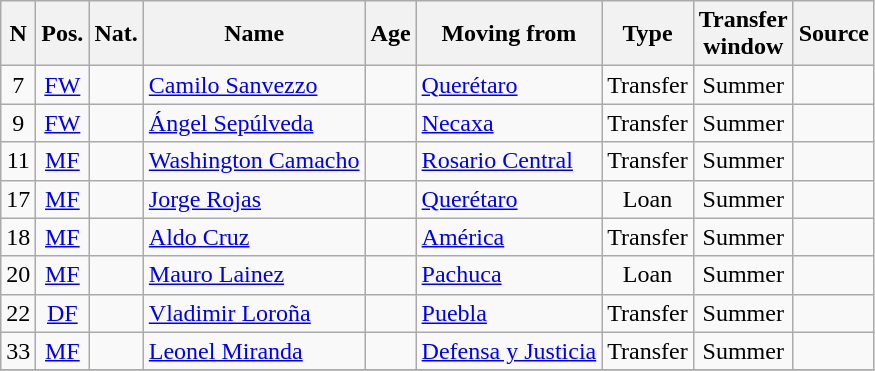<table class="wikitable sortable" style="text-align:center">
<tr>
<th>N</th>
<th>Pos.</th>
<th>Nat.</th>
<th>Name</th>
<th>Age</th>
<th>Moving from</th>
<th>Type</th>
<th>Transfer<br>window</th>
<th>Source</th>
</tr>
<tr>
<td>7</td>
<td><a href='#'>FW</a></td>
<td></td>
<td align=left><a href='#'>Camilo Sanvezzo</a></td>
<td></td>
<td align=left><a href='#'>Querétaro</a></td>
<td>Transfer</td>
<td>Summer</td>
<td></td>
</tr>
<tr>
<td>9</td>
<td><a href='#'>FW</a></td>
<td></td>
<td align=left><a href='#'>Ángel Sepúlveda</a></td>
<td></td>
<td align=left><a href='#'>Necaxa</a></td>
<td>Transfer</td>
<td>Summer</td>
<td></td>
</tr>
<tr>
<td>11</td>
<td><a href='#'>MF</a></td>
<td></td>
<td align=left><a href='#'>Washington Camacho</a></td>
<td></td>
<td align=left> <a href='#'>Rosario Central</a></td>
<td>Transfer</td>
<td>Summer</td>
<td></td>
</tr>
<tr>
<td>17</td>
<td><a href='#'>MF</a></td>
<td></td>
<td align=left><a href='#'>Jorge Rojas</a></td>
<td></td>
<td align=left><a href='#'>Querétaro</a></td>
<td>Loan</td>
<td>Summer</td>
<td></td>
</tr>
<tr>
<td>18</td>
<td><a href='#'>MF</a></td>
<td></td>
<td align=left><a href='#'>Aldo Cruz</a></td>
<td></td>
<td align=left><a href='#'>América</a></td>
<td>Transfer</td>
<td>Summer</td>
<td></td>
</tr>
<tr>
<td>20</td>
<td><a href='#'>MF</a></td>
<td></td>
<td align=left><a href='#'>Mauro Lainez</a></td>
<td></td>
<td align=left><a href='#'>Pachuca</a></td>
<td>Loan</td>
<td>Summer</td>
<td></td>
</tr>
<tr>
<td>22</td>
<td><a href='#'>DF</a></td>
<td></td>
<td align=left><a href='#'>Vladimir Loroña</a></td>
<td></td>
<td align=left><a href='#'>Puebla</a></td>
<td>Transfer</td>
<td>Summer</td>
<td></td>
</tr>
<tr>
<td>33</td>
<td><a href='#'>MF</a></td>
<td></td>
<td align=left><a href='#'>Leonel Miranda</a></td>
<td></td>
<td align=left> <a href='#'>Defensa y Justicia</a></td>
<td>Transfer</td>
<td>Summer</td>
<td></td>
</tr>
<tr>
</tr>
</table>
